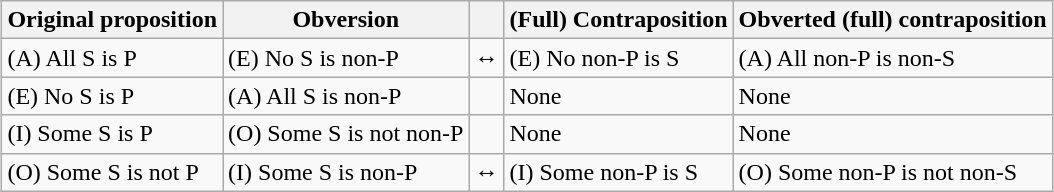<table class="wikitable" style="margin:auto;">
<tr>
<th>Original proposition</th>
<th>Obversion</th>
<th></th>
<th>(Full) Contraposition</th>
<th>Obverted (full) contraposition</th>
</tr>
<tr>
<td>(A) All S is P</td>
<td>(E) No S is non-P</td>
<td>↔</td>
<td>(E) No non-P is S</td>
<td>(A) All non-P is non-S</td>
</tr>
<tr>
<td>(E) No S is P</td>
<td>(A) All S is non-P</td>
<td></td>
<td>None</td>
<td>None</td>
</tr>
<tr>
<td>(I) Some S is P</td>
<td>(O) Some S is not non-P</td>
<td></td>
<td>None</td>
<td>None</td>
</tr>
<tr>
<td>(O) Some S is not P</td>
<td>(I) Some S is non-P</td>
<td>↔</td>
<td>(I) Some non-P is S</td>
<td>(O) Some non-P is not non-S</td>
</tr>
</table>
